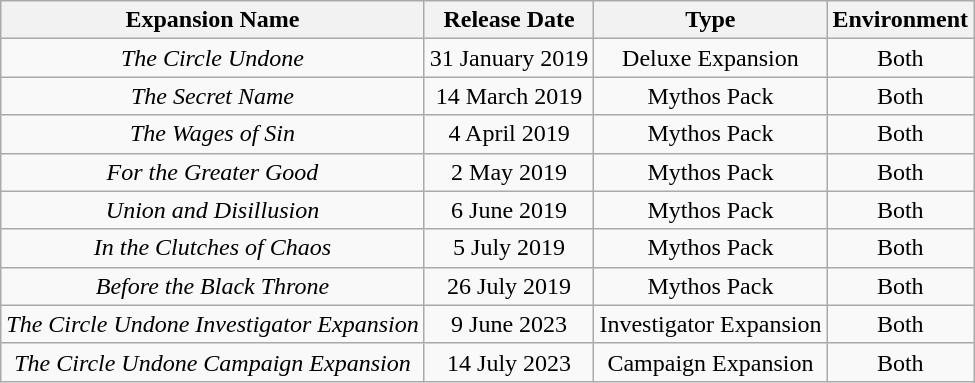<table class="wikitable" style="text-align:center">
<tr>
<th>Expansion Name</th>
<th>Release Date</th>
<th>Type</th>
<th>Environment</th>
</tr>
<tr>
<td><em>The Circle Undone</em></td>
<td>31 January 2019</td>
<td>Deluxe Expansion</td>
<td>Both</td>
</tr>
<tr>
<td><em>The Secret Name</em></td>
<td>14 March 2019</td>
<td>Mythos Pack</td>
<td>Both</td>
</tr>
<tr>
<td><em>The Wages of Sin</em></td>
<td>4 April 2019</td>
<td>Mythos Pack</td>
<td>Both</td>
</tr>
<tr>
<td><em>For the Greater Good</em></td>
<td>2 May 2019</td>
<td>Mythos Pack</td>
<td>Both</td>
</tr>
<tr>
<td><em>Union and Disillusion</em></td>
<td>6 June 2019</td>
<td>Mythos Pack</td>
<td>Both</td>
</tr>
<tr>
<td><em>In the Clutches of Chaos</em></td>
<td>5 July 2019</td>
<td>Mythos Pack</td>
<td>Both</td>
</tr>
<tr>
<td><em>Before the Black Throne</em></td>
<td>26 July 2019</td>
<td>Mythos Pack</td>
<td>Both</td>
</tr>
<tr>
<td><em>The Circle Undone Investigator Expansion</em></td>
<td>9 June 2023</td>
<td>Investigator Expansion</td>
<td>Both</td>
</tr>
<tr>
<td><em>The Circle Undone Campaign Expansion</em></td>
<td>14 July 2023</td>
<td>Campaign Expansion</td>
<td>Both</td>
</tr>
</table>
